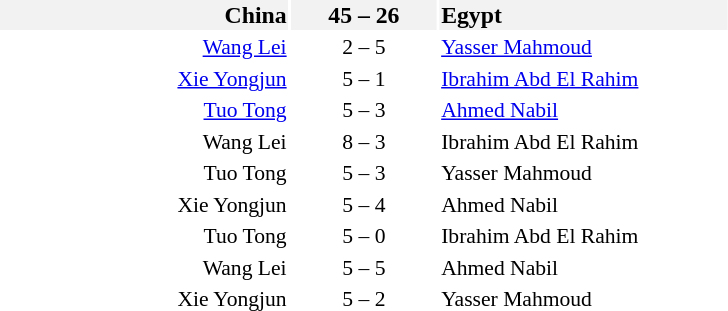<table style="font-size:90%">
<tr style="font-size:110%; background:#f2f2f2">
<td style="width:12em" align=right><strong>China</strong> </td>
<td style="width:6em" align=center><strong>45 – 26</strong></td>
<td style="width:12em"> <strong>Egypt</strong></td>
</tr>
<tr>
<td align=right><a href='#'>Wang Lei</a></td>
<td align=center>2 – 5</td>
<td><a href='#'>Yasser Mahmoud</a></td>
</tr>
<tr>
<td align=right><a href='#'>Xie Yongjun</a></td>
<td align=center>5 – 1</td>
<td><a href='#'>Ibrahim Abd El Rahim</a></td>
</tr>
<tr>
<td align=right><a href='#'>Tuo Tong</a></td>
<td align=center>5 – 3</td>
<td><a href='#'>Ahmed Nabil</a></td>
</tr>
<tr>
<td align=right>Wang Lei</td>
<td align=center>8 – 3</td>
<td>Ibrahim Abd El Rahim</td>
</tr>
<tr>
<td align=right>Tuo Tong</td>
<td align=center>5 – 3</td>
<td>Yasser Mahmoud</td>
</tr>
<tr>
<td align=right>Xie Yongjun</td>
<td align=center>5 – 4</td>
<td>Ahmed Nabil</td>
</tr>
<tr>
<td align=right>Tuo Tong</td>
<td align=center>5 – 0</td>
<td>Ibrahim Abd El Rahim</td>
</tr>
<tr>
<td align=right>Wang Lei</td>
<td align=center>5 – 5</td>
<td>Ahmed Nabil</td>
</tr>
<tr>
<td align=right>Xie Yongjun</td>
<td align=center>5 – 2</td>
<td>Yasser Mahmoud</td>
</tr>
</table>
